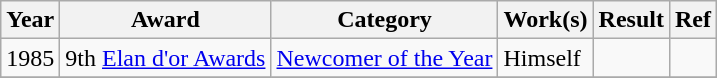<table class="wikitable">
<tr>
<th>Year</th>
<th>Award</th>
<th>Category</th>
<th>Work(s)</th>
<th>Result</th>
<th>Ref</th>
</tr>
<tr>
<td>1985</td>
<td>9th <a href='#'>Elan d'or Awards</a></td>
<td><a href='#'>Newcomer of the Year</a></td>
<td>Himself</td>
<td></td>
<td></td>
</tr>
<tr>
</tr>
</table>
